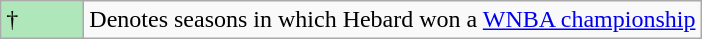<table class="wikitable">
<tr>
<td style="background:#afe6ba; width:3em;">†</td>
<td>Denotes seasons in which Hebard won a <a href='#'>WNBA championship</a></td>
</tr>
</table>
